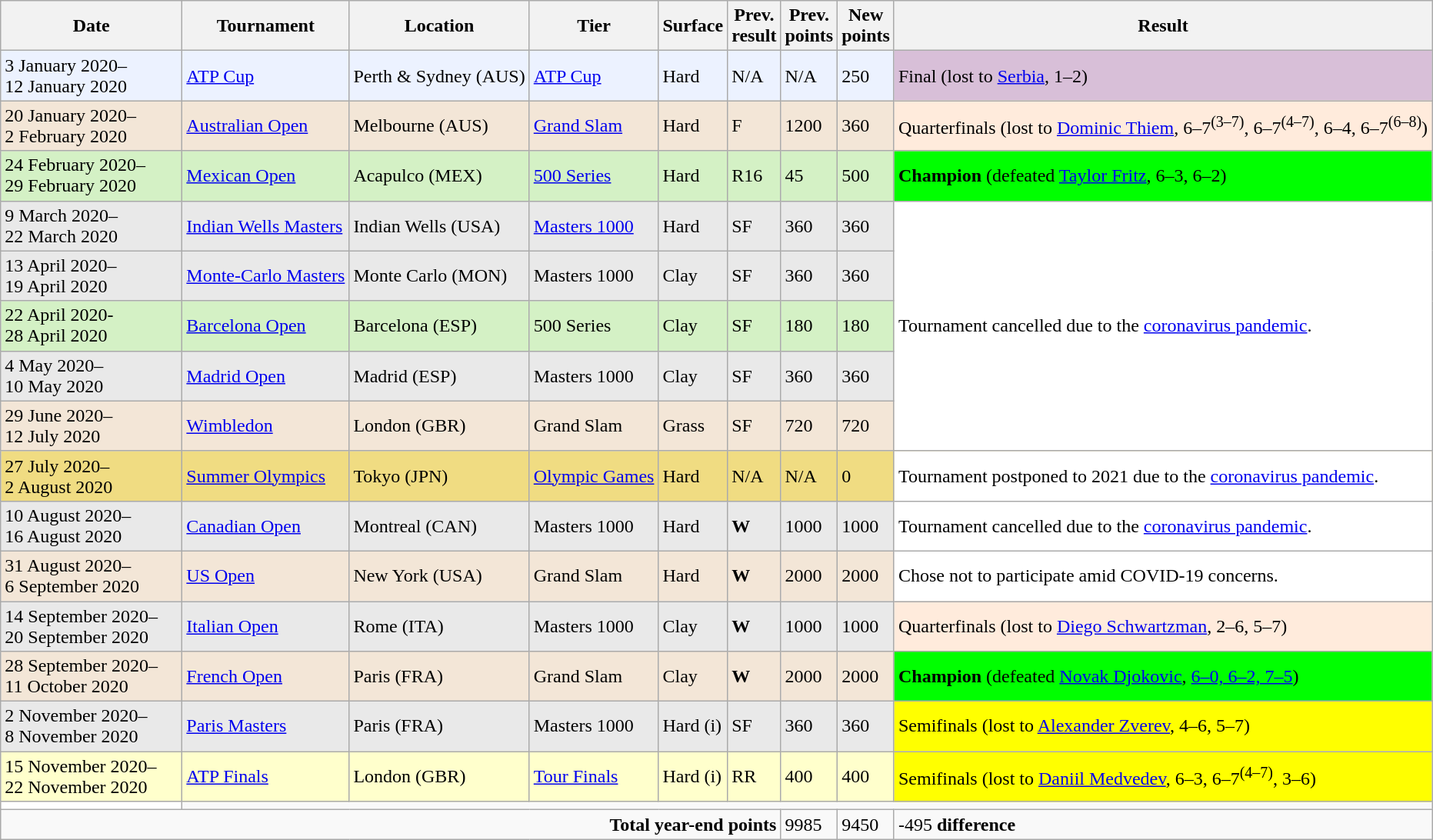<table class="wikitable" style="text-align:left">
<tr>
<th style="width:150px">Date</th>
<th>Tournament</th>
<th>Location</th>
<th>Tier</th>
<th>Surface</th>
<th>Prev.<br>result</th>
<th>Prev.<br>points</th>
<th>New<br>points</th>
<th>Result</th>
</tr>
<tr style="background:#ECF2FF;">
<td>3 January 2020–<br>12 January 2020</td>
<td><a href='#'>ATP Cup</a></td>
<td>Perth & Sydney (AUS)</td>
<td><a href='#'>ATP Cup</a></td>
<td>Hard</td>
<td>N/A</td>
<td>N/A</td>
<td>250</td>
<td style="background:thistle;">Final (lost to  <a href='#'>Serbia</a>, 1–2)</td>
</tr>
<tr style="background:#F3E6D7;">
<td>20 January 2020–<br>2 February 2020</td>
<td><a href='#'>Australian Open</a></td>
<td>Melbourne (AUS)</td>
<td><a href='#'>Grand Slam</a></td>
<td>Hard</td>
<td>F</td>
<td>1200</td>
<td>360</td>
<td style="background:#ffebdc;">Quarterfinals (lost to  <a href='#'>Dominic Thiem</a>, 6–7<sup>(3–7)</sup>, 6–7<sup>(4–7)</sup>, 6–4, 6–7<sup>(6–8)</sup>)</td>
</tr>
<tr style="background:#D4F1C5;">
<td>24 February 2020–<br>29 February 2020</td>
<td><a href='#'>Mexican Open</a></td>
<td>Acapulco (MEX)</td>
<td><a href='#'>500 Series</a></td>
<td>Hard</td>
<td>R16</td>
<td>45</td>
<td>500</td>
<td style="background:lime;"><strong>Champion</strong> (defeated  <a href='#'>Taylor Fritz</a>, 6–3, 6–2)</td>
</tr>
<tr style="background:#e9e9e9;">
<td>9 March 2020–<br>22 March 2020</td>
<td><a href='#'>Indian Wells Masters</a></td>
<td>Indian Wells (USA)</td>
<td><a href='#'>Masters 1000</a></td>
<td>Hard</td>
<td>SF</td>
<td>360</td>
<td>360 </td>
<td style="background:white;" rowspan="5">Tournament cancelled due to the <a href='#'>coronavirus pandemic</a>.</td>
</tr>
<tr style="background:#e9e9e9;">
<td>13 April 2020–<br>19 April 2020</td>
<td><a href='#'>Monte-Carlo Masters</a></td>
<td>Monte Carlo (MON)</td>
<td>Masters 1000</td>
<td>Clay</td>
<td>SF</td>
<td>360</td>
<td>360 </td>
</tr>
<tr style="background:#D4F1C5;">
<td>22 April 2020-<br>28 April 2020</td>
<td><a href='#'>Barcelona Open</a></td>
<td>Barcelona (ESP)</td>
<td>500 Series</td>
<td>Clay</td>
<td>SF</td>
<td>180</td>
<td>180 </td>
</tr>
<tr style="background:#e9e9e9;">
<td>4 May 2020–<br>10 May 2020</td>
<td><a href='#'>Madrid Open</a></td>
<td>Madrid (ESP)</td>
<td>Masters 1000</td>
<td>Clay</td>
<td>SF</td>
<td>360</td>
<td>360 </td>
</tr>
<tr style="background:#F3E6D7;">
<td>29 June 2020–<br>12 July 2020</td>
<td><a href='#'>Wimbledon</a></td>
<td>London (GBR)</td>
<td>Grand Slam</td>
<td>Grass</td>
<td>SF</td>
<td>720</td>
<td>720 </td>
</tr>
<tr style="background:#F0DC82;">
<td>27 July 2020–<br>2 August 2020</td>
<td><a href='#'>Summer Olympics</a></td>
<td>Tokyo (JPN)</td>
<td><a href='#'>Olympic Games</a></td>
<td>Hard</td>
<td>N/A</td>
<td>N/A</td>
<td>0</td>
<td style="background:white;">Tournament postponed to 2021 due to the <a href='#'>coronavirus pandemic</a>.</td>
</tr>
<tr style="background:#e9e9e9;">
<td>10 August 2020–<br>16 August 2020</td>
<td><a href='#'>Canadian Open</a></td>
<td>Montreal (CAN)</td>
<td>Masters 1000</td>
<td>Hard</td>
<td><strong>W</strong></td>
<td>1000</td>
<td>1000 </td>
<td style="background:white;">Tournament cancelled due to the <a href='#'>coronavirus pandemic</a>.</td>
</tr>
<tr style="background:#F3E6D7;">
<td>31 August 2020–<br>6 September 2020</td>
<td><a href='#'>US Open</a></td>
<td>New York (USA)</td>
<td>Grand Slam</td>
<td>Hard</td>
<td><strong>W</strong></td>
<td>2000</td>
<td>2000 </td>
<td style="background:white;">Chose not to participate amid COVID-19 concerns.</td>
</tr>
<tr style="background:#e9e9e9;">
<td>14 September 2020–<br>20 September 2020</td>
<td><a href='#'>Italian Open</a></td>
<td>Rome (ITA)</td>
<td>Masters 1000</td>
<td>Clay</td>
<td><strong>W</strong></td>
<td>1000</td>
<td>1000 </td>
<td style="background:#ffebdc;">Quarterfinals (lost to  <a href='#'>Diego Schwartzman</a>, 2–6, 5–7)</td>
</tr>
<tr style="background:#F3E6D7;">
<td>28 September 2020–<br>11 October 2020 </td>
<td><a href='#'>French Open</a></td>
<td>Paris (FRA)</td>
<td>Grand Slam</td>
<td>Clay</td>
<td><strong>W</strong></td>
<td>2000</td>
<td>2000 </td>
<td style="background:lime;"><strong>Champion</strong> (defeated  <a href='#'>Novak Djokovic</a>, <a href='#'>6–0, 6–2, 7–5</a>)</td>
</tr>
<tr style="background:#e9e9e9;">
<td>2 November 2020–<br>8 November 2020</td>
<td><a href='#'> Paris Masters</a></td>
<td>Paris (FRA)</td>
<td>Masters 1000</td>
<td>Hard (i)</td>
<td>SF</td>
<td>360</td>
<td>360</td>
<td style="background:yellow;">Semifinals (lost to  <a href='#'>Alexander Zverev</a>, 4–6, 5–7)</td>
</tr>
<tr style="background:#ffc;">
<td>15 November 2020–<br>22 November 2020</td>
<td><a href='#'>ATP Finals</a></td>
<td>London (GBR)</td>
<td><a href='#'>Tour Finals</a></td>
<td>Hard (i)</td>
<td>RR</td>
<td>400</td>
<td>400</td>
<td style="background:yellow;">Semifinals (lost to  <a href='#'>Daniil Medvedev</a>, 6–3, 6–7<sup>(4–7)</sup>, 3–6)</td>
</tr>
<tr style="background:#F3E6D7;">
<td style="background:white;"></td>
</tr>
<tr>
<td colspan="6" style="text-align:right;"><strong>Total year-end points</strong></td>
<td>9985</td>
<td>9450</td>
<td> -495 <strong>difference</strong></td>
</tr>
</table>
